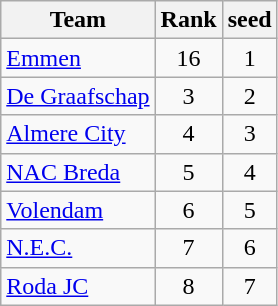<table class="wikitable" style="text-align: center;">
<tr>
<th>Team</th>
<th>Rank</th>
<th>seed</th>
</tr>
<tr>
<td style="text-align: left;"><a href='#'>Emmen</a></td>
<td>16</td>
<td>1</td>
</tr>
<tr>
<td style="text-align: left;"><a href='#'>De Graafschap</a></td>
<td>3</td>
<td>2</td>
</tr>
<tr>
<td style="text-align: left;"><a href='#'>Almere City</a></td>
<td>4</td>
<td>3</td>
</tr>
<tr>
<td style="text-align: left;"><a href='#'>NAC Breda</a></td>
<td>5</td>
<td>4</td>
</tr>
<tr>
<td style="text-align: left;"><a href='#'>Volendam</a></td>
<td>6</td>
<td>5</td>
</tr>
<tr>
<td style="text-align: left;"><a href='#'>N.E.C.</a></td>
<td>7</td>
<td>6</td>
</tr>
<tr>
<td style="text-align: left;"><a href='#'>Roda JC</a></td>
<td>8</td>
<td>7</td>
</tr>
</table>
